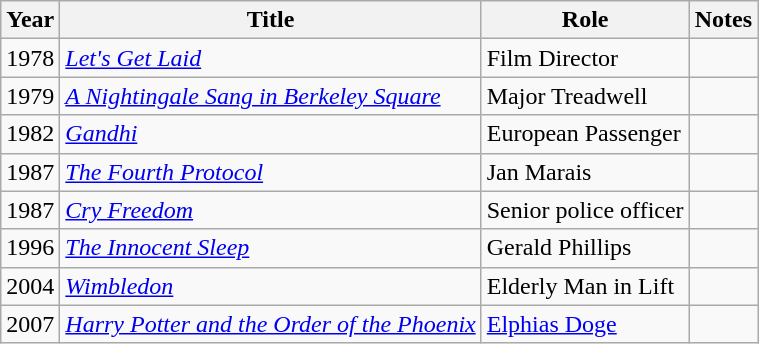<table class="wikitable">
<tr>
<th>Year</th>
<th>Title</th>
<th>Role</th>
<th>Notes</th>
</tr>
<tr>
<td>1978</td>
<td><em><a href='#'>Let's Get Laid</a></em></td>
<td>Film Director</td>
<td></td>
</tr>
<tr>
<td>1979</td>
<td><em><a href='#'>A Nightingale Sang in Berkeley Square</a></em></td>
<td>Major Treadwell</td>
<td></td>
</tr>
<tr>
<td>1982</td>
<td><em><a href='#'>Gandhi</a></em></td>
<td>European Passenger</td>
<td></td>
</tr>
<tr>
<td>1987</td>
<td><em><a href='#'>The Fourth Protocol</a></em></td>
<td>Jan Marais</td>
<td></td>
</tr>
<tr>
<td>1987</td>
<td><em><a href='#'>Cry Freedom</a></em></td>
<td>Senior police officer</td>
<td></td>
</tr>
<tr>
<td>1996</td>
<td><em><a href='#'>The Innocent Sleep</a></em></td>
<td>Gerald Phillips</td>
<td></td>
</tr>
<tr>
<td>2004</td>
<td><em><a href='#'>Wimbledon</a></em></td>
<td>Elderly Man in Lift</td>
<td></td>
</tr>
<tr>
<td>2007</td>
<td><em><a href='#'>Harry Potter and the Order of the Phoenix</a></em></td>
<td><a href='#'>Elphias Doge</a></td>
<td></td>
</tr>
</table>
